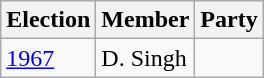<table class="wikitable sortable">
<tr>
<th>Election</th>
<th>Member</th>
<th colspan=2>Party</th>
</tr>
<tr>
<td><a href='#'>1967</a></td>
<td>D. Singh</td>
<td></td>
</tr>
</table>
